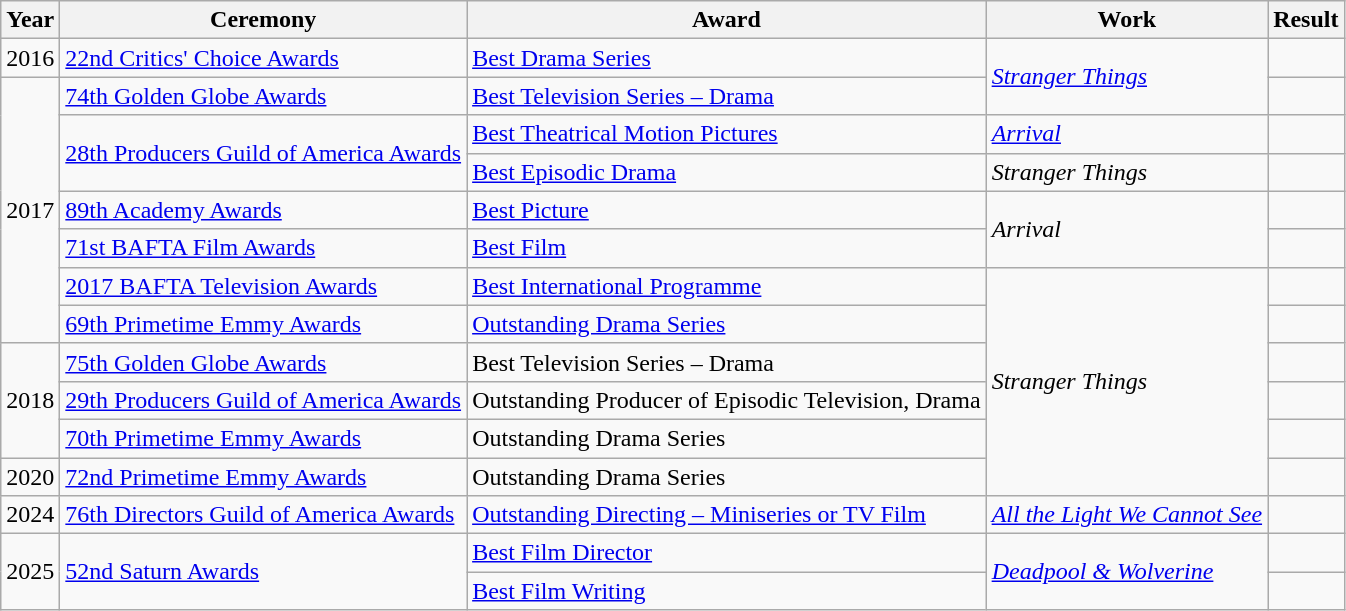<table class="wikitable">
<tr>
<th>Year</th>
<th>Ceremony</th>
<th>Award</th>
<th>Work</th>
<th>Result</th>
</tr>
<tr>
<td>2016</td>
<td><a href='#'>22nd Critics' Choice Awards</a></td>
<td><a href='#'>Best Drama Series</a></td>
<td rowspan="2"><em><a href='#'>Stranger Things</a></em></td>
<td></td>
</tr>
<tr>
<td rowspan="7">2017</td>
<td><a href='#'>74th Golden Globe Awards</a></td>
<td><a href='#'>Best Television Series – Drama</a></td>
<td></td>
</tr>
<tr>
<td rowspan="2"><a href='#'>28th Producers Guild of America Awards</a></td>
<td><a href='#'>Best Theatrical Motion Pictures</a></td>
<td><a href='#'><em>Arrival</em></a></td>
<td></td>
</tr>
<tr>
<td><a href='#'>Best Episodic Drama</a></td>
<td><em>Stranger Things</em></td>
<td></td>
</tr>
<tr>
<td><a href='#'>89th Academy Awards</a></td>
<td><a href='#'>Best Picture</a></td>
<td rowspan="2"><em>Arrival</em></td>
<td></td>
</tr>
<tr>
<td><a href='#'>71st BAFTA Film Awards</a></td>
<td><a href='#'>Best Film</a></td>
<td></td>
</tr>
<tr>
<td><a href='#'>2017 BAFTA Television Awards</a></td>
<td><a href='#'>Best International Programme</a></td>
<td rowspan="6"><em>Stranger Things</em></td>
<td></td>
</tr>
<tr>
<td><a href='#'>69th Primetime Emmy Awards</a></td>
<td><a href='#'>Outstanding Drama Series</a></td>
<td></td>
</tr>
<tr>
<td rowspan="3">2018</td>
<td><a href='#'>75th Golden Globe Awards</a></td>
<td>Best Television Series – Drama</td>
<td></td>
</tr>
<tr>
<td><a href='#'>29th Producers Guild of America Awards</a></td>
<td>Outstanding Producer of Episodic Television, Drama</td>
<td></td>
</tr>
<tr>
<td><a href='#'>70th Primetime Emmy Awards</a></td>
<td>Outstanding Drama Series</td>
<td></td>
</tr>
<tr>
<td>2020</td>
<td><a href='#'>72nd Primetime Emmy Awards</a></td>
<td>Outstanding Drama Series</td>
<td></td>
</tr>
<tr>
<td>2024</td>
<td><a href='#'>76th Directors Guild of America Awards</a></td>
<td><a href='#'>Outstanding Directing – Miniseries or TV Film</a></td>
<td><em><a href='#'>All the Light We Cannot See</a></em></td>
<td></td>
</tr>
<tr>
<td rowspan="2">2025</td>
<td rowspan="2"><a href='#'>52nd Saturn Awards</a></td>
<td><a href='#'>Best Film Director</a></td>
<td rowspan="2"><em><a href='#'>Deadpool & Wolverine</a></em></td>
<td></td>
</tr>
<tr>
<td><a href='#'>Best Film Writing</a></td>
<td></td>
</tr>
</table>
